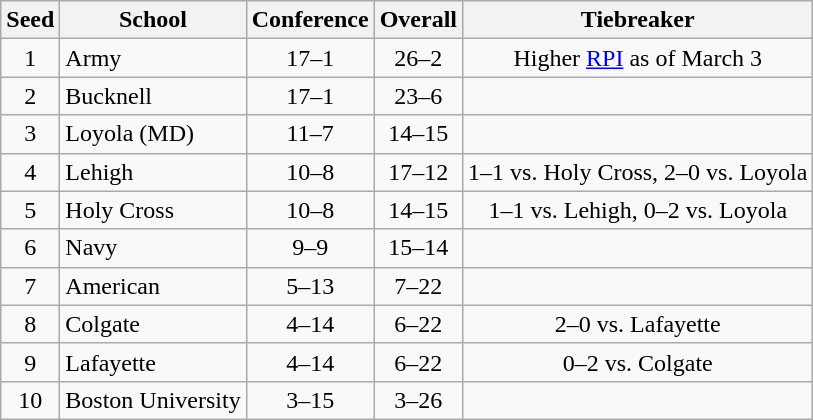<table class="wikitable" style="text-align:center">
<tr>
<th>Seed</th>
<th>School</th>
<th>Conference</th>
<th>Overall</th>
<th>Tiebreaker</th>
</tr>
<tr>
<td>1</td>
<td align=left>Army</td>
<td>17–1</td>
<td>26–2</td>
<td>Higher <a href='#'>RPI</a> as of March 3</td>
</tr>
<tr>
<td>2</td>
<td align=left>Bucknell</td>
<td>17–1</td>
<td>23–6</td>
<td></td>
</tr>
<tr>
<td>3</td>
<td align=left>Loyola (MD)</td>
<td>11–7</td>
<td>14–15</td>
<td></td>
</tr>
<tr>
<td>4</td>
<td align=left>Lehigh</td>
<td>10–8</td>
<td>17–12</td>
<td>1–1 vs. Holy Cross, 2–0 vs. Loyola</td>
</tr>
<tr>
<td>5</td>
<td align=left>Holy Cross</td>
<td>10–8</td>
<td>14–15</td>
<td>1–1 vs. Lehigh, 0–2 vs. Loyola</td>
</tr>
<tr>
<td>6</td>
<td align=left>Navy</td>
<td>9–9</td>
<td>15–14</td>
<td></td>
</tr>
<tr>
<td>7</td>
<td align=left>American</td>
<td>5–13</td>
<td>7–22</td>
<td></td>
</tr>
<tr>
<td>8</td>
<td align=left>Colgate</td>
<td>4–14</td>
<td>6–22</td>
<td>2–0 vs. Lafayette</td>
</tr>
<tr>
<td>9</td>
<td align=left>Lafayette</td>
<td>4–14</td>
<td>6–22</td>
<td>0–2 vs. Colgate</td>
</tr>
<tr>
<td>10</td>
<td align=left>Boston University</td>
<td>3–15</td>
<td>3–26</td>
<td></td>
</tr>
</table>
